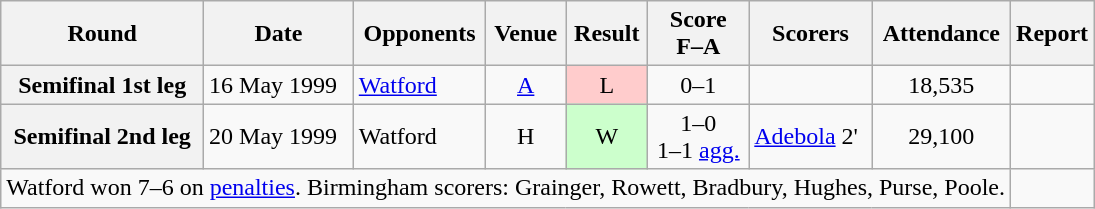<table class="wikitable plainrowheaders" style="text-align:center">
<tr>
<th scope="col">Round</th>
<th scope="col">Date</th>
<th scope="col">Opponents</th>
<th scope="col">Venue</th>
<th scope="col">Result</th>
<th scope="col">Score<br>F–A</th>
<th scope="col">Scorers</th>
<th scope="col">Attendance</th>
<th scope="col">Report</th>
</tr>
<tr>
<th scope="row">Semifinal 1st leg</th>
<td align="left">16 May 1999</td>
<td align="left"><a href='#'>Watford</a></td>
<td><a href='#'>A</a></td>
<td style="background:#fcc">L</td>
<td>0–1</td>
<td></td>
<td>18,535</td>
<td></td>
</tr>
<tr>
<th scope="row">Semifinal 2nd leg</th>
<td align="left">20 May 1999</td>
<td align="left">Watford</td>
<td>H</td>
<td style="background:#cfc">W</td>
<td>1–0<br>1–1 <a href='#'>agg.</a></td>
<td align="left"><a href='#'>Adebola</a> 2'</td>
<td>29,100</td>
<td></td>
</tr>
<tr>
<td colspan=8>Watford won 7–6 on <a href='#'>penalties</a>. Birmingham scorers: Grainger, Rowett, Bradbury, Hughes, Purse, Poole.</td>
</tr>
</table>
